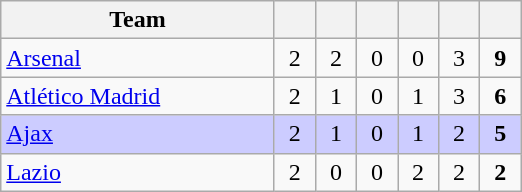<table class="wikitable" style="text-align: center;">
<tr>
<th style="width:175px;">Team</th>
<th width="20"></th>
<th width="20"></th>
<th width="20"></th>
<th width="20"></th>
<th width="20"></th>
<th width="20"></th>
</tr>
<tr bgcolor=>
<td align=left> <a href='#'>Arsenal</a></td>
<td>2</td>
<td>2</td>
<td>0</td>
<td>0</td>
<td>3</td>
<td><strong>9</strong></td>
</tr>
<tr bgcolor=>
<td align=left> <a href='#'>Atlético Madrid</a></td>
<td>2</td>
<td>1</td>
<td>0</td>
<td>1</td>
<td>3</td>
<td><strong>6</strong></td>
</tr>
<tr bgcolor=ccccff>
<td align=left> <a href='#'>Ajax</a></td>
<td>2</td>
<td>1</td>
<td>0</td>
<td>1</td>
<td>2</td>
<td><strong>5</strong></td>
</tr>
<tr bgcolor=>
<td align=left> <a href='#'>Lazio</a></td>
<td>2</td>
<td>0</td>
<td>0</td>
<td>2</td>
<td>2</td>
<td><strong>2</strong></td>
</tr>
</table>
